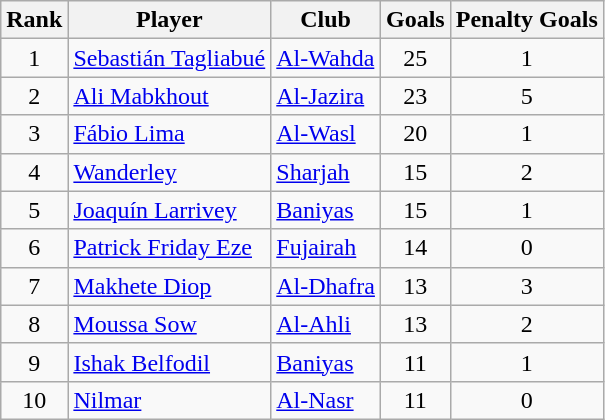<table class="wikitable" style="text-align:center">
<tr>
<th>Rank</th>
<th>Player</th>
<th>Club</th>
<th>Goals</th>
<th>Penalty Goals</th>
</tr>
<tr>
<td>1</td>
<td align="left"> <a href='#'>Sebastián Tagliabué</a></td>
<td align="left"><a href='#'>Al-Wahda</a></td>
<td>25</td>
<td>1</td>
</tr>
<tr>
<td>2</td>
<td align="left"> <a href='#'>Ali Mabkhout</a></td>
<td align="left"><a href='#'>Al-Jazira</a></td>
<td>23</td>
<td>5</td>
</tr>
<tr>
<td>3</td>
<td align="left"> <a href='#'>Fábio Lima</a></td>
<td align="left"><a href='#'>Al-Wasl</a></td>
<td>20</td>
<td>1</td>
</tr>
<tr>
<td>4</td>
<td align="left"> <a href='#'>Wanderley</a></td>
<td align="left"><a href='#'>Sharjah</a></td>
<td>15</td>
<td>2</td>
</tr>
<tr>
<td>5</td>
<td align="left"> <a href='#'>Joaquín Larrivey</a></td>
<td align="left"><a href='#'>Baniyas</a></td>
<td>15</td>
<td>1</td>
</tr>
<tr>
<td>6</td>
<td align="left"> <a href='#'>Patrick Friday Eze</a></td>
<td align="left"><a href='#'>Fujairah</a></td>
<td>14</td>
<td>0</td>
</tr>
<tr>
<td>7</td>
<td align="left"> <a href='#'>Makhete Diop</a></td>
<td align="left"><a href='#'>Al-Dhafra</a></td>
<td>13</td>
<td>3</td>
</tr>
<tr>
<td>8</td>
<td align="left"> <a href='#'>Moussa Sow</a></td>
<td align="left"><a href='#'>Al-Ahli</a></td>
<td>13</td>
<td>2</td>
</tr>
<tr>
<td>9</td>
<td align="left"> <a href='#'>Ishak Belfodil</a></td>
<td align="left"><a href='#'>Baniyas</a></td>
<td>11</td>
<td>1</td>
</tr>
<tr>
<td>10</td>
<td align="left"> <a href='#'>Nilmar</a></td>
<td align="left"><a href='#'>Al-Nasr</a></td>
<td>11</td>
<td>0</td>
</tr>
</table>
